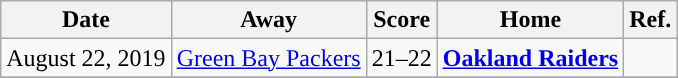<table class="wikitable" style="text-align:center;">
<tr>
<th style="text-align:center;">Date</th>
<th style="text-align:center;">Away</th>
<th style="text-align:center;">Score</th>
<th style="text-align:center;">Home</th>
<th style="text-align:center;">Ref.</th>
</tr>
<tr>
<td>August 22, 2019</td>
<td><a href='#'>Green Bay Packers</a></td>
<td>21–22</td>
<td><strong><a href='#'>Oakland Raiders</a></strong></td>
<td></td>
</tr>
<tr>
</tr>
</table>
